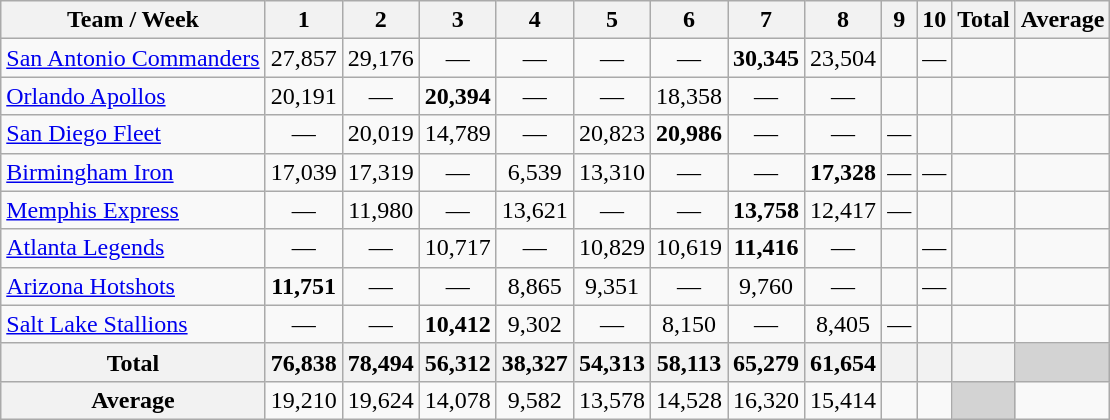<table class="wikitable sortable" style="text-align:center;">
<tr>
<th>Team / Week</th>
<th>1</th>
<th>2</th>
<th>3</th>
<th>4</th>
<th>5</th>
<th>6</th>
<th>7</th>
<th>8</th>
<th>9</th>
<th>10</th>
<th>Total</th>
<th>Average</th>
</tr>
<tr>
<td align=left><a href='#'>San Antonio Commanders</a></td>
<td>27,857</td>
<td>29,176</td>
<td>—</td>
<td>—</td>
<td>—</td>
<td>—</td>
<td><strong>30,345</strong></td>
<td>23,504</td>
<td></td>
<td>—</td>
<td></td>
<td><strong></strong></td>
</tr>
<tr>
<td align=left><a href='#'>Orlando Apollos</a></td>
<td>20,191</td>
<td>—</td>
<td><strong>20,394</strong></td>
<td>—</td>
<td>—</td>
<td>18,358</td>
<td>—</td>
<td>—</td>
<td></td>
<td></td>
<td></td>
<td><strong></strong></td>
</tr>
<tr>
<td align=left><a href='#'>San Diego Fleet</a></td>
<td>—</td>
<td>20,019</td>
<td>14,789</td>
<td>—</td>
<td>20,823</td>
<td><strong>20,986</strong></td>
<td>—</td>
<td>—</td>
<td>—</td>
<td></td>
<td></td>
<td><strong></strong></td>
</tr>
<tr>
<td align=left><a href='#'>Birmingham Iron</a></td>
<td>17,039</td>
<td>17,319</td>
<td>—</td>
<td>6,539</td>
<td>13,310</td>
<td>—</td>
<td>—</td>
<td><strong>17,328</strong></td>
<td>—</td>
<td>—</td>
<td></td>
<td><strong></strong></td>
</tr>
<tr>
<td align=left><a href='#'>Memphis Express</a></td>
<td>—</td>
<td>11,980</td>
<td>—</td>
<td>13,621</td>
<td>—</td>
<td>—</td>
<td><strong>13,758</strong></td>
<td>12,417</td>
<td>—</td>
<td></td>
<td></td>
<td><strong></strong></td>
</tr>
<tr>
<td align=left><a href='#'>Atlanta Legends</a></td>
<td>—</td>
<td>—</td>
<td>10,717</td>
<td>—</td>
<td>10,829</td>
<td>10,619</td>
<td><strong>11,416</strong></td>
<td>—</td>
<td></td>
<td>—</td>
<td></td>
<td><strong></strong></td>
</tr>
<tr>
<td align=left><a href='#'>Arizona Hotshots</a></td>
<td><strong>11,751</strong></td>
<td>—</td>
<td>—</td>
<td>8,865</td>
<td>9,351</td>
<td>—</td>
<td>9,760</td>
<td>—</td>
<td></td>
<td>—</td>
<td></td>
<td><strong></strong></td>
</tr>
<tr>
<td align=left><a href='#'>Salt Lake Stallions</a></td>
<td>—</td>
<td>—</td>
<td><strong>10,412</strong></td>
<td>9,302</td>
<td>—</td>
<td>8,150</td>
<td>—</td>
<td>8,405</td>
<td>—</td>
<td></td>
<td></td>
<td><strong></strong></td>
</tr>
<tr>
<th>Total </th>
<th>76,838 </th>
<th>78,494 </th>
<th>56,312 </th>
<th>38,327 </th>
<th>54,313 </th>
<th>58,113 </th>
<th>65,279 </th>
<th>61,654 </th>
<th>  </th>
<th>  </th>
<th></th>
<td bgcolor=lightgrey> </td>
</tr>
<tr>
<th>Average</th>
<td>19,210 </td>
<td>19,624 </td>
<td>14,078 </td>
<td>9,582 </td>
<td>13,578 </td>
<td>14,528 </td>
<td>16,320 </td>
<td>15,414 </td>
<td>  </td>
<td>  </td>
<td bgcolor=lightgrey> </td>
<td></td>
</tr>
</table>
